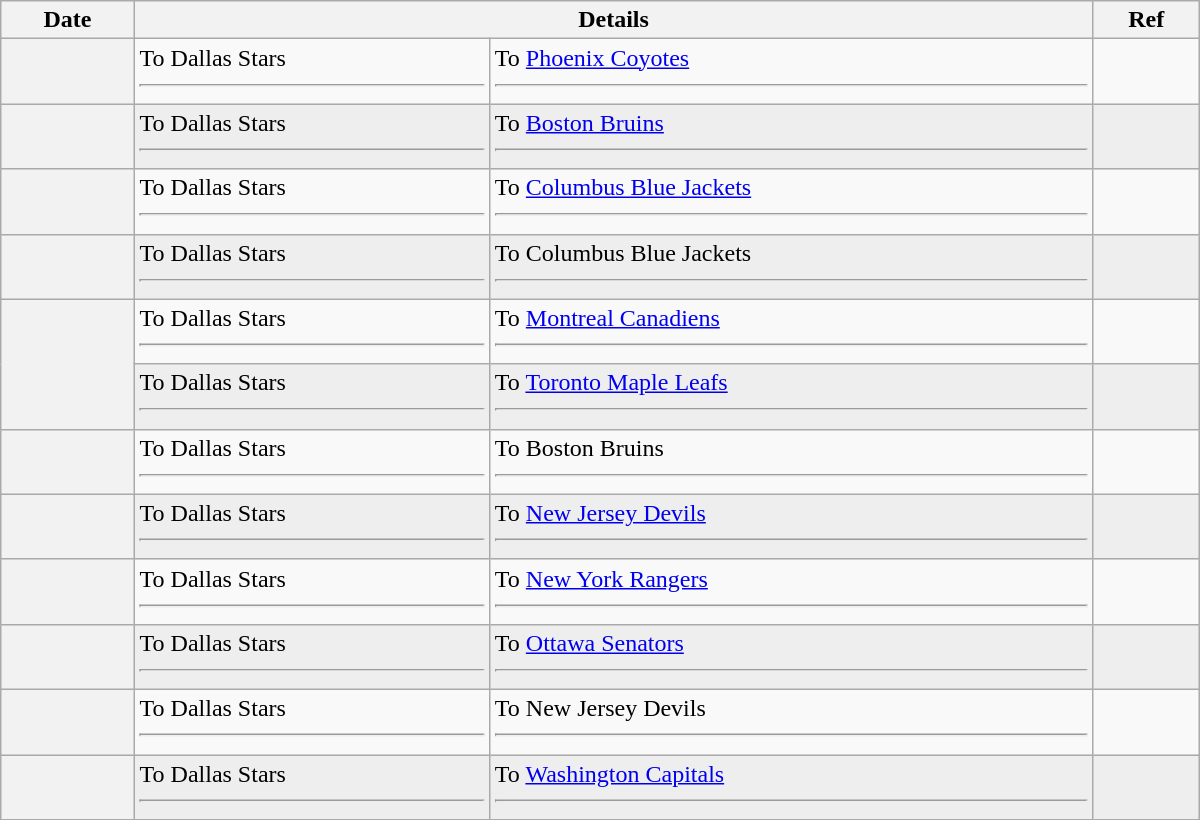<table class="wikitable plainrowheaders" style="width: 50em;">
<tr>
<th scope="col">Date</th>
<th scope="col" colspan="2">Details</th>
<th scope="col">Ref</th>
</tr>
<tr>
<th scope="row"></th>
<td valign="top">To Dallas Stars <hr></td>
<td valign="top">To <a href='#'>Phoenix Coyotes</a> <hr></td>
<td></td>
</tr>
<tr bgcolor="#eeeeee">
<th scope="row"></th>
<td valign="top">To Dallas Stars <hr></td>
<td valign="top">To <a href='#'>Boston Bruins</a> <hr></td>
<td></td>
</tr>
<tr>
<th scope="row"></th>
<td valign="top">To Dallas Stars <hr></td>
<td valign="top">To <a href='#'>Columbus Blue Jackets</a> <hr></td>
<td></td>
</tr>
<tr bgcolor="#eeeeee">
<th scope="row"></th>
<td valign="top">To Dallas Stars <hr></td>
<td valign="top">To Columbus Blue Jackets <hr></td>
<td></td>
</tr>
<tr>
<th scope="row" rowspan=2></th>
<td valign="top">To Dallas Stars <hr></td>
<td valign="top">To <a href='#'>Montreal Canadiens</a> <hr></td>
<td></td>
</tr>
<tr bgcolor="#eeeeee">
<td valign="top">To Dallas Stars <hr></td>
<td valign="top">To <a href='#'>Toronto Maple Leafs</a> <hr></td>
<td></td>
</tr>
<tr>
<th scope="row"></th>
<td valign="top">To Dallas Stars <hr></td>
<td valign="top">To Boston Bruins <hr></td>
<td></td>
</tr>
<tr bgcolor="#eeeeee">
<th scope="row"></th>
<td valign="top">To Dallas Stars <hr></td>
<td valign="top">To <a href='#'>New Jersey Devils</a> <hr></td>
<td></td>
</tr>
<tr>
<th scope="row"></th>
<td valign="top">To Dallas Stars <hr></td>
<td valign="top">To <a href='#'>New York Rangers</a> <hr></td>
<td></td>
</tr>
<tr bgcolor="#eeeeee">
<th scope="row"></th>
<td valign="top">To Dallas Stars <hr></td>
<td valign="top">To <a href='#'>Ottawa Senators</a> <hr></td>
<td></td>
</tr>
<tr>
<th scope="row"></th>
<td valign="top">To Dallas Stars <hr></td>
<td valign="top">To New Jersey Devils <hr></td>
<td></td>
</tr>
<tr bgcolor="#eeeeee">
<th scope="row"></th>
<td valign="top">To Dallas Stars <hr></td>
<td valign="top">To <a href='#'>Washington Capitals</a> <hr></td>
<td></td>
</tr>
</table>
